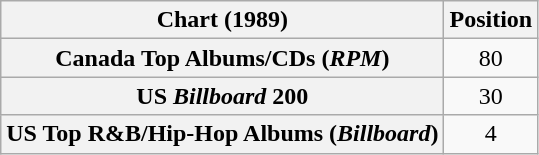<table class="wikitable sortable plainrowheaders" style="text-align:center">
<tr>
<th scope="col">Chart (1989)</th>
<th scope="col">Position</th>
</tr>
<tr>
<th scope="row">Canada Top Albums/CDs (<em>RPM</em>)</th>
<td>80</td>
</tr>
<tr>
<th scope="row">US <em>Billboard</em> 200</th>
<td>30</td>
</tr>
<tr>
<th scope="row">US Top R&B/Hip-Hop Albums (<em>Billboard</em>)</th>
<td>4</td>
</tr>
</table>
